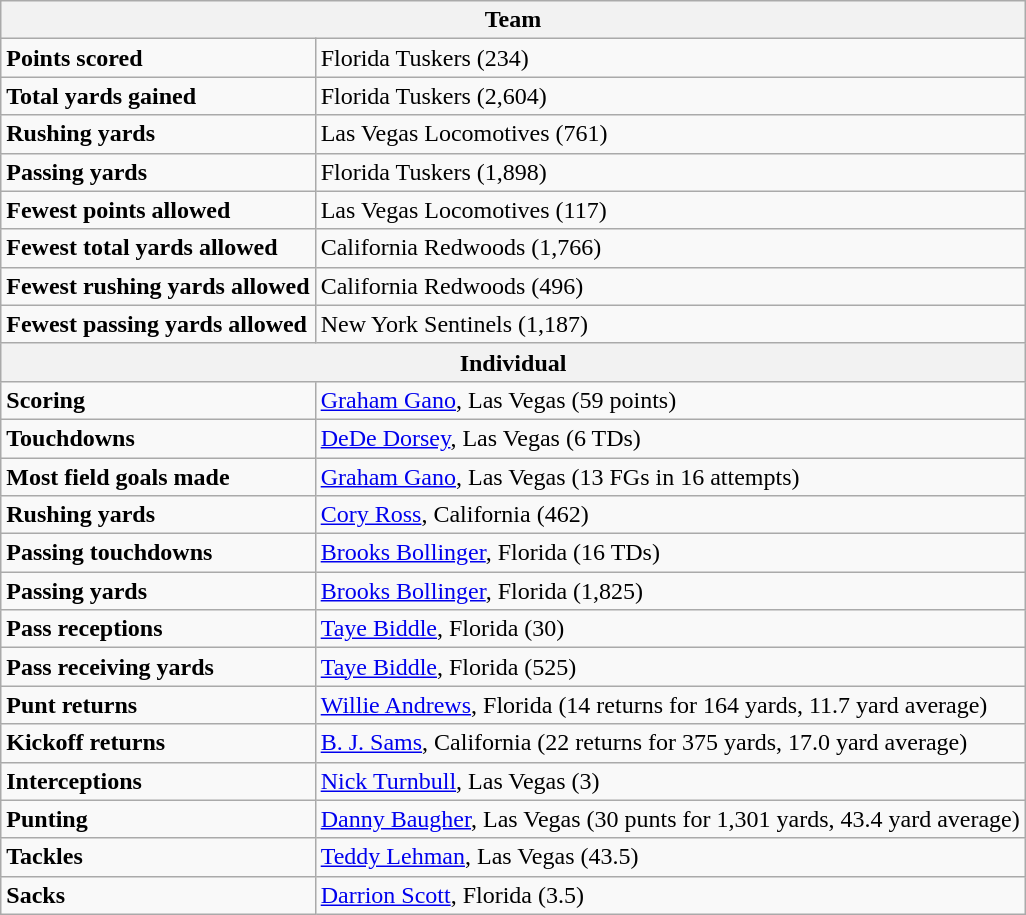<table class="wikitable" border="1">
<tr>
<th colspan=2>Team</th>
</tr>
<tr>
<td><strong>Points scored</strong></td>
<td>Florida Tuskers (234)</td>
</tr>
<tr>
<td><strong>Total yards gained</strong></td>
<td>Florida Tuskers (2,604)</td>
</tr>
<tr>
<td><strong>Rushing yards</strong></td>
<td>Las Vegas Locomotives (761)</td>
</tr>
<tr>
<td><strong>Passing yards</strong></td>
<td>Florida Tuskers (1,898)</td>
</tr>
<tr>
<td><strong>Fewest points allowed</strong></td>
<td>Las Vegas Locomotives (117)</td>
</tr>
<tr>
<td><strong>Fewest total yards allowed</strong></td>
<td>California Redwoods (1,766)</td>
</tr>
<tr>
<td><strong>Fewest rushing yards allowed</strong></td>
<td>California Redwoods (496)</td>
</tr>
<tr>
<td><strong>Fewest passing yards allowed</strong></td>
<td>New York Sentinels (1,187)</td>
</tr>
<tr>
<th colspan=2>Individual</th>
</tr>
<tr>
<td><strong>Scoring</strong></td>
<td><a href='#'>Graham Gano</a>, Las Vegas (59 points)</td>
</tr>
<tr>
<td><strong>Touchdowns</strong></td>
<td><a href='#'>DeDe Dorsey</a>, Las Vegas (6 TDs)</td>
</tr>
<tr>
<td><strong>Most field goals made</strong></td>
<td><a href='#'>Graham Gano</a>, Las Vegas (13 FGs in 16 attempts)</td>
</tr>
<tr>
<td><strong>Rushing yards</strong></td>
<td><a href='#'>Cory Ross</a>, California (462)</td>
</tr>
<tr>
<td><strong>Passing touchdowns</strong></td>
<td><a href='#'>Brooks Bollinger</a>, Florida (16 TDs)</td>
</tr>
<tr>
<td><strong>Passing yards</strong></td>
<td><a href='#'>Brooks Bollinger</a>, Florida (1,825)</td>
</tr>
<tr>
<td><strong>Pass receptions</strong></td>
<td><a href='#'>Taye Biddle</a>, Florida (30)</td>
</tr>
<tr>
<td><strong>Pass receiving yards</strong></td>
<td><a href='#'>Taye Biddle</a>, Florida (525)</td>
</tr>
<tr>
<td><strong>Punt returns</strong></td>
<td><a href='#'>Willie Andrews</a>, Florida (14 returns for 164 yards, 11.7 yard average)</td>
</tr>
<tr>
<td><strong>Kickoff returns</strong></td>
<td><a href='#'>B. J. Sams</a>, California (22 returns for 375 yards, 17.0 yard average)</td>
</tr>
<tr>
<td><strong>Interceptions</strong></td>
<td><a href='#'>Nick Turnbull</a>, Las Vegas (3)</td>
</tr>
<tr>
<td><strong>Punting</strong></td>
<td><a href='#'>Danny Baugher</a>, Las Vegas (30 punts for 1,301 yards, 43.4 yard average)</td>
</tr>
<tr>
<td><strong>Tackles</strong></td>
<td><a href='#'>Teddy Lehman</a>, Las Vegas (43.5)</td>
</tr>
<tr>
<td><strong>Sacks</strong></td>
<td><a href='#'>Darrion Scott</a>, Florida (3.5)</td>
</tr>
</table>
